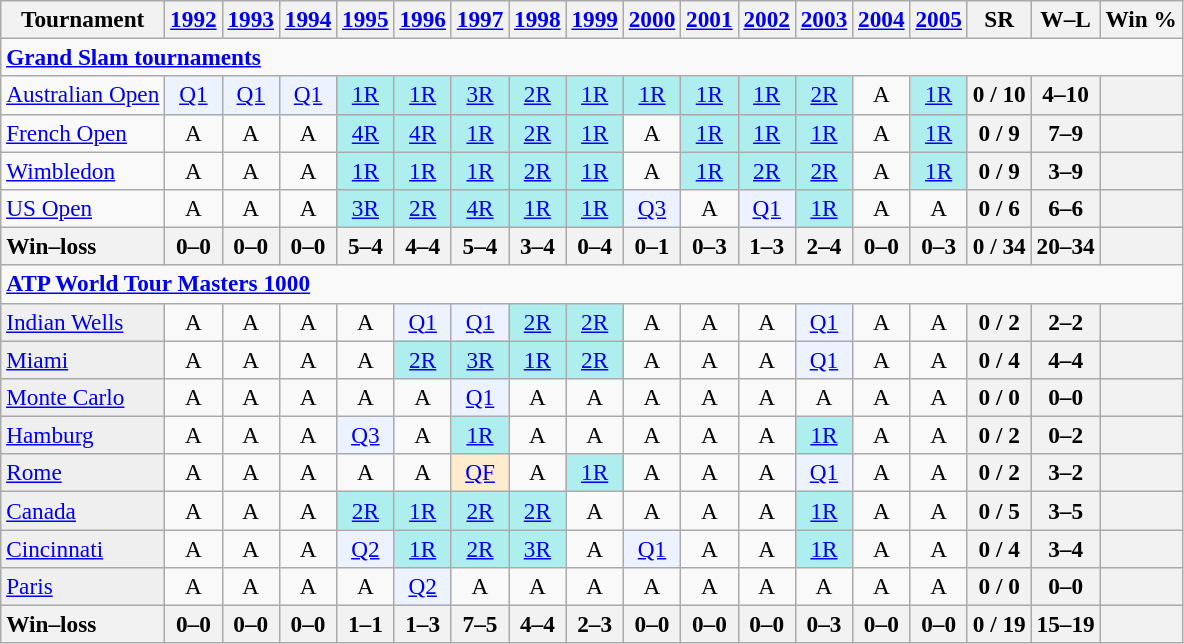<table class=wikitable style=text-align:center;font-size:97%>
<tr>
<th>Tournament</th>
<th><a href='#'>1992</a></th>
<th><a href='#'>1993</a></th>
<th><a href='#'>1994</a></th>
<th><a href='#'>1995</a></th>
<th><a href='#'>1996</a></th>
<th><a href='#'>1997</a></th>
<th><a href='#'>1998</a></th>
<th><a href='#'>1999</a></th>
<th><a href='#'>2000</a></th>
<th><a href='#'>2001</a></th>
<th><a href='#'>2002</a></th>
<th><a href='#'>2003</a></th>
<th><a href='#'>2004</a></th>
<th><a href='#'>2005</a></th>
<th>SR</th>
<th>W–L</th>
<th>Win %</th>
</tr>
<tr>
<td colspan=20 align=left><a href='#'><strong>Grand Slam tournaments</strong></a></td>
</tr>
<tr>
<td align=left><a href='#'>Australian Open</a></td>
<td style=background:#ecf2ff><a href='#'>Q1</a></td>
<td style=background:#ecf2ff><a href='#'>Q1</a></td>
<td style=background:#ecf2ff><a href='#'>Q1</a></td>
<td style=background:#afeeee><a href='#'>1R</a></td>
<td style=background:#afeeee><a href='#'>1R</a></td>
<td style=background:#afeeee><a href='#'>3R</a></td>
<td style=background:#afeeee><a href='#'>2R</a></td>
<td style=background:#afeeee><a href='#'>1R</a></td>
<td style=background:#afeeee><a href='#'>1R</a></td>
<td style=background:#afeeee><a href='#'>1R</a></td>
<td style=background:#afeeee><a href='#'>1R</a></td>
<td style=background:#afeeee><a href='#'>2R</a></td>
<td>A</td>
<td style=background:#afeeee><a href='#'>1R</a></td>
<th>0 / 10</th>
<th>4–10</th>
<th></th>
</tr>
<tr>
<td align=left><a href='#'>French Open</a></td>
<td>A</td>
<td>A</td>
<td>A</td>
<td style=background:#afeeee><a href='#'>4R</a></td>
<td style=background:#afeeee><a href='#'>4R</a></td>
<td style=background:#afeeee><a href='#'>1R</a></td>
<td style=background:#afeeee><a href='#'>2R</a></td>
<td style=background:#afeeee><a href='#'>1R</a></td>
<td>A</td>
<td style=background:#afeeee><a href='#'>1R</a></td>
<td style=background:#afeeee><a href='#'>1R</a></td>
<td style=background:#afeeee><a href='#'>1R</a></td>
<td>A</td>
<td style=background:#afeeee><a href='#'>1R</a></td>
<th>0 / 9</th>
<th>7–9</th>
<th></th>
</tr>
<tr>
<td align=left><a href='#'>Wimbledon</a></td>
<td>A</td>
<td>A</td>
<td>A</td>
<td style=background:#afeeee><a href='#'>1R</a></td>
<td style=background:#afeeee><a href='#'>1R</a></td>
<td style=background:#afeeee><a href='#'>1R</a></td>
<td style=background:#afeeee><a href='#'>2R</a></td>
<td style=background:#afeeee><a href='#'>1R</a></td>
<td>A</td>
<td style=background:#afeeee><a href='#'>1R</a></td>
<td style=background:#afeeee><a href='#'>2R</a></td>
<td style=background:#afeeee><a href='#'>2R</a></td>
<td>A</td>
<td style=background:#afeeee><a href='#'>1R</a></td>
<th>0 / 9</th>
<th>3–9</th>
<th></th>
</tr>
<tr>
<td align=left><a href='#'>US Open</a></td>
<td>A</td>
<td>A</td>
<td>A</td>
<td style=background:#afeeee><a href='#'>3R</a></td>
<td style=background:#afeeee><a href='#'>2R</a></td>
<td style=background:#afeeee><a href='#'>4R</a></td>
<td style=background:#afeeee><a href='#'>1R</a></td>
<td style=background:#afeeee><a href='#'>1R</a></td>
<td style=background:#ecf2ff><a href='#'>Q3</a></td>
<td>A</td>
<td style=background:#ecf2ff><a href='#'>Q1</a></td>
<td style=background:#afeeee><a href='#'>1R</a></td>
<td>A</td>
<td>A</td>
<th>0 / 6</th>
<th>6–6</th>
<th></th>
</tr>
<tr>
<th style=text-align:left>Win–loss</th>
<th>0–0</th>
<th>0–0</th>
<th>0–0</th>
<th>5–4</th>
<th>4–4</th>
<th>5–4</th>
<th>3–4</th>
<th>0–4</th>
<th>0–1</th>
<th>0–3</th>
<th>1–3</th>
<th>2–4</th>
<th>0–0</th>
<th>0–3</th>
<th>0 / 34</th>
<th>20–34</th>
<th></th>
</tr>
<tr>
<td colspan=20 align=left><strong><a href='#'>ATP World Tour Masters 1000</a></strong></td>
</tr>
<tr>
<td bgcolor=efefef align=left><a href='#'>Indian Wells</a></td>
<td>A</td>
<td>A</td>
<td>A</td>
<td>A</td>
<td bgcolor=ecf2ff><a href='#'>Q1</a></td>
<td bgcolor=ecf2ff><a href='#'>Q1</a></td>
<td bgcolor=afeeee><a href='#'>2R</a></td>
<td bgcolor=afeeee><a href='#'>2R</a></td>
<td>A</td>
<td>A</td>
<td>A</td>
<td bgcolor=ecf2ff><a href='#'>Q1</a></td>
<td>A</td>
<td>A</td>
<th>0 / 2</th>
<th>2–2</th>
<th></th>
</tr>
<tr>
<td bgcolor=efefef align=left><a href='#'>Miami</a></td>
<td>A</td>
<td>A</td>
<td>A</td>
<td>A</td>
<td bgcolor=afeeee><a href='#'>2R</a></td>
<td bgcolor=afeeee><a href='#'>3R</a></td>
<td bgcolor=afeeee><a href='#'>1R</a></td>
<td bgcolor=afeeee><a href='#'>2R</a></td>
<td>A</td>
<td>A</td>
<td>A</td>
<td bgcolor=ecf2ff><a href='#'>Q1</a></td>
<td>A</td>
<td>A</td>
<th>0 / 4</th>
<th>4–4</th>
<th></th>
</tr>
<tr>
<td bgcolor=efefef align=left><a href='#'>Monte Carlo</a></td>
<td>A</td>
<td>A</td>
<td>A</td>
<td>A</td>
<td>A</td>
<td bgcolor=ecf2ff><a href='#'>Q1</a></td>
<td>A</td>
<td>A</td>
<td>A</td>
<td>A</td>
<td>A</td>
<td>A</td>
<td>A</td>
<td>A</td>
<th>0 / 0</th>
<th>0–0</th>
<th></th>
</tr>
<tr>
<td bgcolor=efefef align=left><a href='#'>Hamburg</a></td>
<td>A</td>
<td>A</td>
<td>A</td>
<td bgcolor=ecf2ff><a href='#'>Q3</a></td>
<td>A</td>
<td bgcolor=afeeee><a href='#'>1R</a></td>
<td>A</td>
<td>A</td>
<td>A</td>
<td>A</td>
<td>A</td>
<td bgcolor=afeeee><a href='#'>1R</a></td>
<td>A</td>
<td>A</td>
<th>0 / 2</th>
<th>0–2</th>
<th></th>
</tr>
<tr>
<td bgcolor=efefef align=left><a href='#'>Rome</a></td>
<td>A</td>
<td>A</td>
<td>A</td>
<td>A</td>
<td>A</td>
<td bgcolor=ffebcd><a href='#'>QF</a></td>
<td>A</td>
<td bgcolor=afeeee><a href='#'>1R</a></td>
<td>A</td>
<td>A</td>
<td>A</td>
<td bgcolor=ecf2ff><a href='#'>Q1</a></td>
<td>A</td>
<td>A</td>
<th>0 / 2</th>
<th>3–2</th>
<th></th>
</tr>
<tr>
<td bgcolor=efefef align=left><a href='#'>Canada</a></td>
<td>A</td>
<td>A</td>
<td>A</td>
<td bgcolor=afeeee><a href='#'>2R</a></td>
<td bgcolor=afeeee><a href='#'>1R</a></td>
<td bgcolor=afeeee><a href='#'>2R</a></td>
<td bgcolor=afeeee><a href='#'>2R</a></td>
<td>A</td>
<td>A</td>
<td>A</td>
<td>A</td>
<td bgcolor=afeeee><a href='#'>1R</a></td>
<td>A</td>
<td>A</td>
<th>0 / 5</th>
<th>3–5</th>
<th></th>
</tr>
<tr>
<td bgcolor=efefef align=left><a href='#'>Cincinnati</a></td>
<td>A</td>
<td>A</td>
<td>A</td>
<td bgcolor=ecf2ff><a href='#'>Q2</a></td>
<td bgcolor=afeeee><a href='#'>1R</a></td>
<td bgcolor=afeeee><a href='#'>2R</a></td>
<td bgcolor=afeeee><a href='#'>3R</a></td>
<td>A</td>
<td bgcolor=ecf2ff><a href='#'>Q1</a></td>
<td>A</td>
<td>A</td>
<td bgcolor=afeeee><a href='#'>1R</a></td>
<td>A</td>
<td>A</td>
<th>0 / 4</th>
<th>3–4</th>
<th></th>
</tr>
<tr>
<td bgcolor=efefef align=left><a href='#'>Paris</a></td>
<td>A</td>
<td>A</td>
<td>A</td>
<td>A</td>
<td bgcolor=ecf2ff><a href='#'>Q2</a></td>
<td>A</td>
<td>A</td>
<td>A</td>
<td>A</td>
<td>A</td>
<td>A</td>
<td>A</td>
<td>A</td>
<td>A</td>
<th>0 / 0</th>
<th>0–0</th>
<th></th>
</tr>
<tr>
<th style=text-align:left>Win–loss</th>
<th>0–0</th>
<th>0–0</th>
<th>0–0</th>
<th>1–1</th>
<th>1–3</th>
<th>7–5</th>
<th>4–4</th>
<th>2–3</th>
<th>0–0</th>
<th>0–0</th>
<th>0–0</th>
<th>0–3</th>
<th>0–0</th>
<th>0–0</th>
<th>0 / 19</th>
<th>15–19</th>
<th></th>
</tr>
</table>
